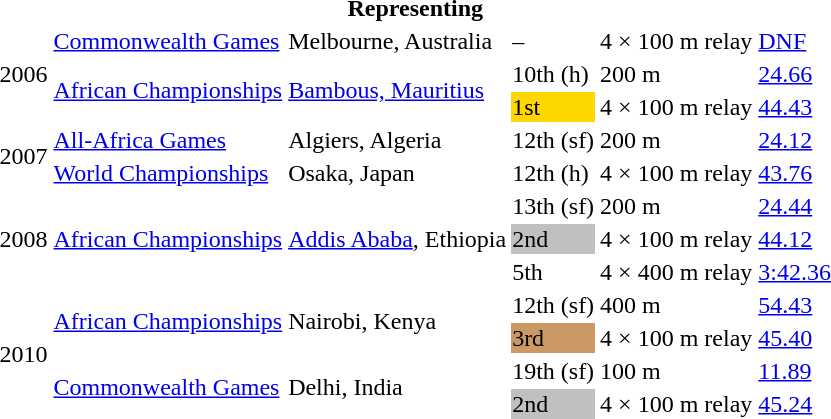<table>
<tr>
<th colspan="6">Representing </th>
</tr>
<tr>
<td rowspan=3>2006</td>
<td><a href='#'>Commonwealth Games</a></td>
<td>Melbourne, Australia</td>
<td>–</td>
<td>4 × 100 m relay</td>
<td><a href='#'>DNF</a></td>
</tr>
<tr>
<td rowspan=2><a href='#'>African Championships</a></td>
<td rowspan=2><a href='#'>Bambous, Mauritius</a></td>
<td>10th (h)</td>
<td>200 m</td>
<td><a href='#'>24.66</a></td>
</tr>
<tr>
<td bgcolor="gold">1st</td>
<td>4 × 100 m relay</td>
<td><a href='#'>44.43</a></td>
</tr>
<tr>
<td rowspan=2>2007</td>
<td><a href='#'>All-Africa Games</a></td>
<td>Algiers, Algeria</td>
<td>12th (sf)</td>
<td>200 m</td>
<td><a href='#'>24.12</a></td>
</tr>
<tr>
<td><a href='#'>World Championships</a></td>
<td>Osaka, Japan</td>
<td>12th (h)</td>
<td>4 × 100 m relay</td>
<td><a href='#'>43.76</a></td>
</tr>
<tr>
<td rowspan=3>2008</td>
<td rowspan=3><a href='#'>African Championships</a></td>
<td rowspan=3><a href='#'>Addis Ababa</a>, Ethiopia</td>
<td>13th (sf)</td>
<td>200 m</td>
<td><a href='#'>24.44</a></td>
</tr>
<tr>
<td bgcolor="silver">2nd</td>
<td>4 × 100 m relay</td>
<td><a href='#'>44.12</a></td>
</tr>
<tr>
<td>5th</td>
<td>4 × 400 m relay</td>
<td><a href='#'>3:42.36</a></td>
</tr>
<tr>
<td rowspan=4>2010</td>
<td rowspan=2><a href='#'>African Championships</a></td>
<td rowspan=2>Nairobi, Kenya</td>
<td>12th (sf)</td>
<td>400 m</td>
<td><a href='#'>54.43</a></td>
</tr>
<tr>
<td bgcolor="cc9966">3rd</td>
<td>4 × 100 m relay</td>
<td><a href='#'>45.40</a></td>
</tr>
<tr>
<td rowspan=2><a href='#'>Commonwealth Games</a></td>
<td rowspan=2>Delhi, India</td>
<td>19th (sf)</td>
<td>100 m</td>
<td><a href='#'>11.89</a></td>
</tr>
<tr>
<td bgcolor="silver">2nd</td>
<td>4 × 100 m relay</td>
<td><a href='#'>45.24</a></td>
</tr>
</table>
